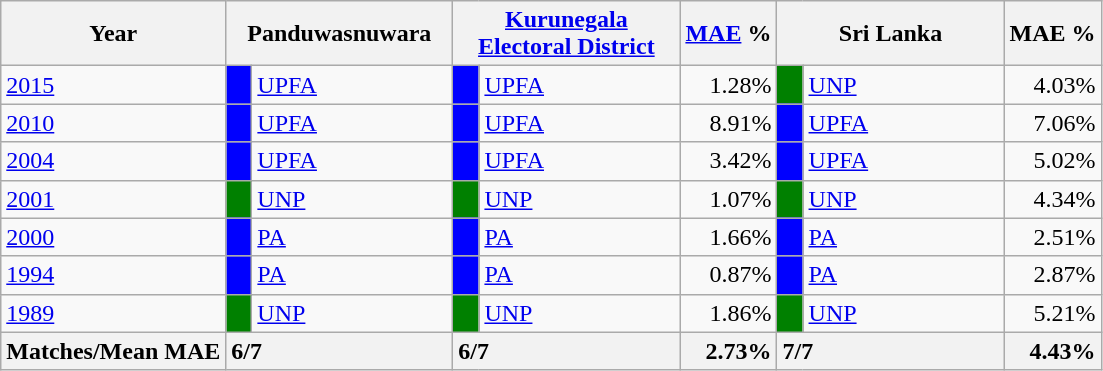<table class="wikitable">
<tr>
<th>Year</th>
<th colspan="2" width="144px">Panduwasnuwara</th>
<th colspan="2" width="144px"><a href='#'>Kurunegala Electoral District</a></th>
<th><a href='#'>MAE</a> %</th>
<th colspan="2" width="144px">Sri Lanka</th>
<th>MAE %</th>
</tr>
<tr>
<td><a href='#'>2015</a></td>
<td style="background-color:blue;" width="10px"></td>
<td style="text-align:left;"><a href='#'>UPFA</a></td>
<td style="background-color:blue;" width="10px"></td>
<td style="text-align:left;"><a href='#'>UPFA</a></td>
<td style="text-align:right;">1.28%</td>
<td style="background-color:green;" width="10px"></td>
<td style="text-align:left;"><a href='#'>UNP</a></td>
<td style="text-align:right;">4.03%</td>
</tr>
<tr>
<td><a href='#'>2010</a></td>
<td style="background-color:blue;" width="10px"></td>
<td style="text-align:left;"><a href='#'>UPFA</a></td>
<td style="background-color:blue;" width="10px"></td>
<td style="text-align:left;"><a href='#'>UPFA</a></td>
<td style="text-align:right;">8.91%</td>
<td style="background-color:blue;" width="10px"></td>
<td style="text-align:left;"><a href='#'>UPFA</a></td>
<td style="text-align:right;">7.06%</td>
</tr>
<tr>
<td><a href='#'>2004</a></td>
<td style="background-color:blue;" width="10px"></td>
<td style="text-align:left;"><a href='#'>UPFA</a></td>
<td style="background-color:blue;" width="10px"></td>
<td style="text-align:left;"><a href='#'>UPFA</a></td>
<td style="text-align:right;">3.42%</td>
<td style="background-color:blue;" width="10px"></td>
<td style="text-align:left;"><a href='#'>UPFA</a></td>
<td style="text-align:right;">5.02%</td>
</tr>
<tr>
<td><a href='#'>2001</a></td>
<td style="background-color:green;" width="10px"></td>
<td style="text-align:left;"><a href='#'>UNP</a></td>
<td style="background-color:green;" width="10px"></td>
<td style="text-align:left;"><a href='#'>UNP</a></td>
<td style="text-align:right;">1.07%</td>
<td style="background-color:green;" width="10px"></td>
<td style="text-align:left;"><a href='#'>UNP</a></td>
<td style="text-align:right;">4.34%</td>
</tr>
<tr>
<td><a href='#'>2000</a></td>
<td style="background-color:blue;" width="10px"></td>
<td style="text-align:left;"><a href='#'>PA</a></td>
<td style="background-color:blue;" width="10px"></td>
<td style="text-align:left;"><a href='#'>PA</a></td>
<td style="text-align:right;">1.66%</td>
<td style="background-color:blue;" width="10px"></td>
<td style="text-align:left;"><a href='#'>PA</a></td>
<td style="text-align:right;">2.51%</td>
</tr>
<tr>
<td><a href='#'>1994</a></td>
<td style="background-color:blue;" width="10px"></td>
<td style="text-align:left;"><a href='#'>PA</a></td>
<td style="background-color:blue;" width="10px"></td>
<td style="text-align:left;"><a href='#'>PA</a></td>
<td style="text-align:right;">0.87%</td>
<td style="background-color:blue;" width="10px"></td>
<td style="text-align:left;"><a href='#'>PA</a></td>
<td style="text-align:right;">2.87%</td>
</tr>
<tr>
<td><a href='#'>1989</a></td>
<td style="background-color:green;" width="10px"></td>
<td style="text-align:left;"><a href='#'>UNP</a></td>
<td style="background-color:green;" width="10px"></td>
<td style="text-align:left;"><a href='#'>UNP</a></td>
<td style="text-align:right;">1.86%</td>
<td style="background-color:green;" width="10px"></td>
<td style="text-align:left;"><a href='#'>UNP</a></td>
<td style="text-align:right;">5.21%</td>
</tr>
<tr>
<th>Matches/Mean MAE</th>
<th style="text-align:left;"colspan="2" width="144px">6/7</th>
<th style="text-align:left;"colspan="2" width="144px">6/7</th>
<th style="text-align:right;">2.73%</th>
<th style="text-align:left;"colspan="2" width="144px">7/7</th>
<th style="text-align:right;">4.43%</th>
</tr>
</table>
